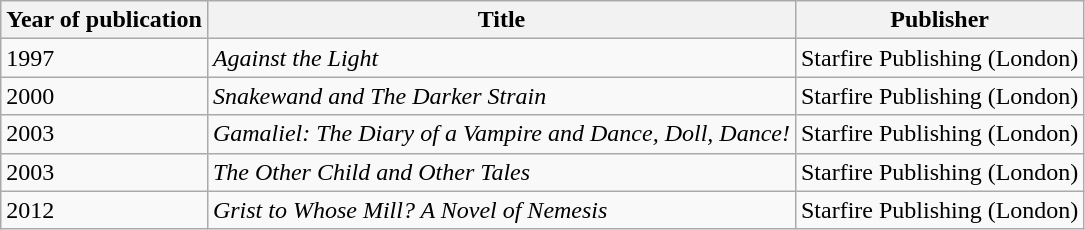<table class="wikitable sortable">
<tr>
<th>Year of publication</th>
<th>Title</th>
<th>Publisher</th>
</tr>
<tr>
<td>1997</td>
<td><em>Against the Light</em></td>
<td>Starfire Publishing (London)</td>
</tr>
<tr>
<td>2000</td>
<td><em>Snakewand and The Darker Strain</em></td>
<td>Starfire Publishing (London)</td>
</tr>
<tr>
<td>2003</td>
<td><em>Gamaliel: The Diary of a Vampire and Dance, Doll, Dance!</em></td>
<td>Starfire Publishing (London)</td>
</tr>
<tr>
<td>2003</td>
<td><em>The Other Child and Other Tales</em></td>
<td>Starfire Publishing (London)</td>
</tr>
<tr>
<td>2012</td>
<td><em>Grist to Whose Mill? A Novel of Nemesis</em></td>
<td>Starfire Publishing (London)</td>
</tr>
</table>
